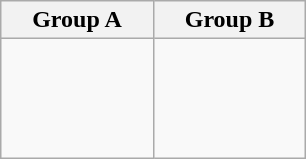<table class="wikitable">
<tr>
<th width="33%">Group A</th>
<th width="33%">Group B</th>
</tr>
<tr>
<td><br><br>
<br>
</td>
<td><br><br>
<br>
<br>
</td>
</tr>
</table>
